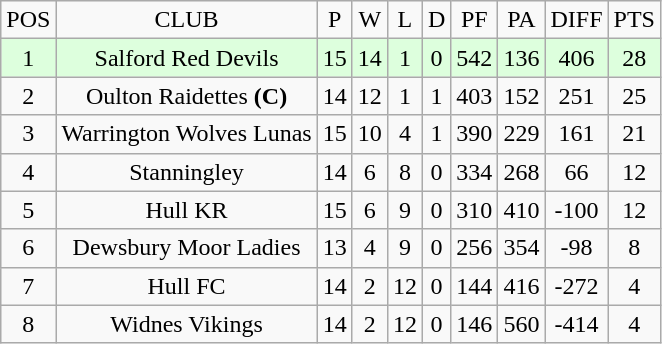<table class="wikitable" style="text-align: center;">
<tr>
<td>POS</td>
<td>CLUB</td>
<td>P</td>
<td>W</td>
<td>L</td>
<td>D</td>
<td>PF</td>
<td>PA</td>
<td>DIFF</td>
<td>PTS</td>
</tr>
<tr style="background:#ddffdd;">
<td>1</td>
<td>Salford Red Devils</td>
<td>15</td>
<td>14</td>
<td>1</td>
<td>0</td>
<td>542</td>
<td>136</td>
<td>406</td>
<td>28</td>
</tr>
<tr>
<td>2</td>
<td>Oulton Raidettes <strong>(C)</strong></td>
<td>14</td>
<td>12</td>
<td>1</td>
<td>1</td>
<td>403</td>
<td>152</td>
<td>251</td>
<td>25</td>
</tr>
<tr>
<td>3</td>
<td>Warrington Wolves Lunas</td>
<td>15</td>
<td>10</td>
<td>4</td>
<td>1</td>
<td>390</td>
<td>229</td>
<td>161</td>
<td>21</td>
</tr>
<tr>
<td>4</td>
<td>Stanningley</td>
<td>14</td>
<td>6</td>
<td>8</td>
<td>0</td>
<td>334</td>
<td>268</td>
<td>66</td>
<td>12</td>
</tr>
<tr>
<td>5</td>
<td>Hull KR</td>
<td>15</td>
<td>6</td>
<td>9</td>
<td>0</td>
<td>310</td>
<td>410</td>
<td>-100</td>
<td>12</td>
</tr>
<tr>
<td>6</td>
<td>Dewsbury Moor Ladies</td>
<td>13</td>
<td>4</td>
<td>9</td>
<td>0</td>
<td>256</td>
<td>354</td>
<td>-98</td>
<td>8</td>
</tr>
<tr>
<td>7</td>
<td>Hull FC</td>
<td>14</td>
<td>2</td>
<td>12</td>
<td>0</td>
<td>144</td>
<td>416</td>
<td>-272</td>
<td>4</td>
</tr>
<tr>
<td>8</td>
<td>Widnes Vikings</td>
<td>14</td>
<td>2</td>
<td>12</td>
<td>0</td>
<td>146</td>
<td>560</td>
<td>-414</td>
<td>4</td>
</tr>
</table>
